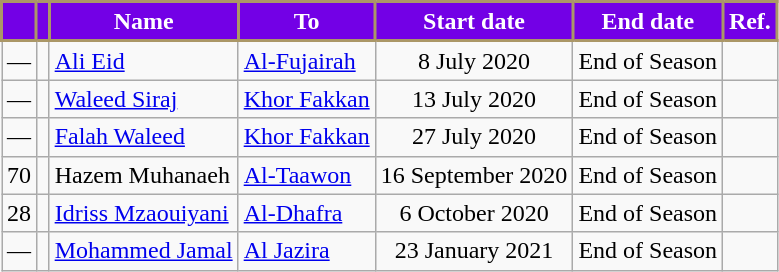<table class="wikitable">
<tr>
<th style="color:#FFFFFF; background: #7300E6; border:2px solid #AB9767;"></th>
<th style="color:#FFFFFF; background: #7300E6; border:2px solid #AB9767;"></th>
<th style="color:#FFFFFF; background: #7300E6; border:2px solid #AB9767;">Name</th>
<th style="color:#FFFFFF; background: #7300E6; border:2px solid #AB9767;">To</th>
<th style="color:#FFFFFF; background: #7300E6; border:2px solid #AB9767;">Start date</th>
<th style="color:#FFFFFF; background: #7300E6; border:2px solid #AB9767;">End date</th>
<th style="color:#FFFFFF; background: #7300E6; border:2px solid #AB9767;">Ref.</th>
</tr>
<tr>
<td align=center>—</td>
<td align=center></td>
<td> <a href='#'>Ali Eid</a></td>
<td> <a href='#'>Al-Fujairah</a></td>
<td align=center>8 July 2020</td>
<td>End of Season</td>
<td></td>
</tr>
<tr>
<td align=center>—</td>
<td align=center></td>
<td> <a href='#'>Waleed Siraj</a></td>
<td> <a href='#'>Khor Fakkan</a></td>
<td align=center>13 July 2020</td>
<td>End of Season</td>
<td></td>
</tr>
<tr>
<td align=center>—</td>
<td align=center></td>
<td> <a href='#'>Falah Waleed</a></td>
<td> <a href='#'>Khor Fakkan</a></td>
<td align=center>27 July 2020</td>
<td>End of Season</td>
<td></td>
</tr>
<tr>
<td align=center>70</td>
<td align=center></td>
<td> Hazem Muhanaeh</td>
<td> <a href='#'>Al-Taawon</a></td>
<td align=center>16 September 2020</td>
<td>End of Season</td>
<td></td>
</tr>
<tr>
<td align=center>28</td>
<td align=center></td>
<td> <a href='#'>Idriss Mzaouiyani</a></td>
<td> <a href='#'>Al-Dhafra</a></td>
<td align=center>6 October 2020</td>
<td>End of Season</td>
<td></td>
</tr>
<tr>
<td align=center>—</td>
<td align=center></td>
<td> <a href='#'>Mohammed Jamal</a></td>
<td> <a href='#'>Al Jazira</a></td>
<td align=center>23 January 2021</td>
<td>End of Season</td>
<td></td>
</tr>
</table>
